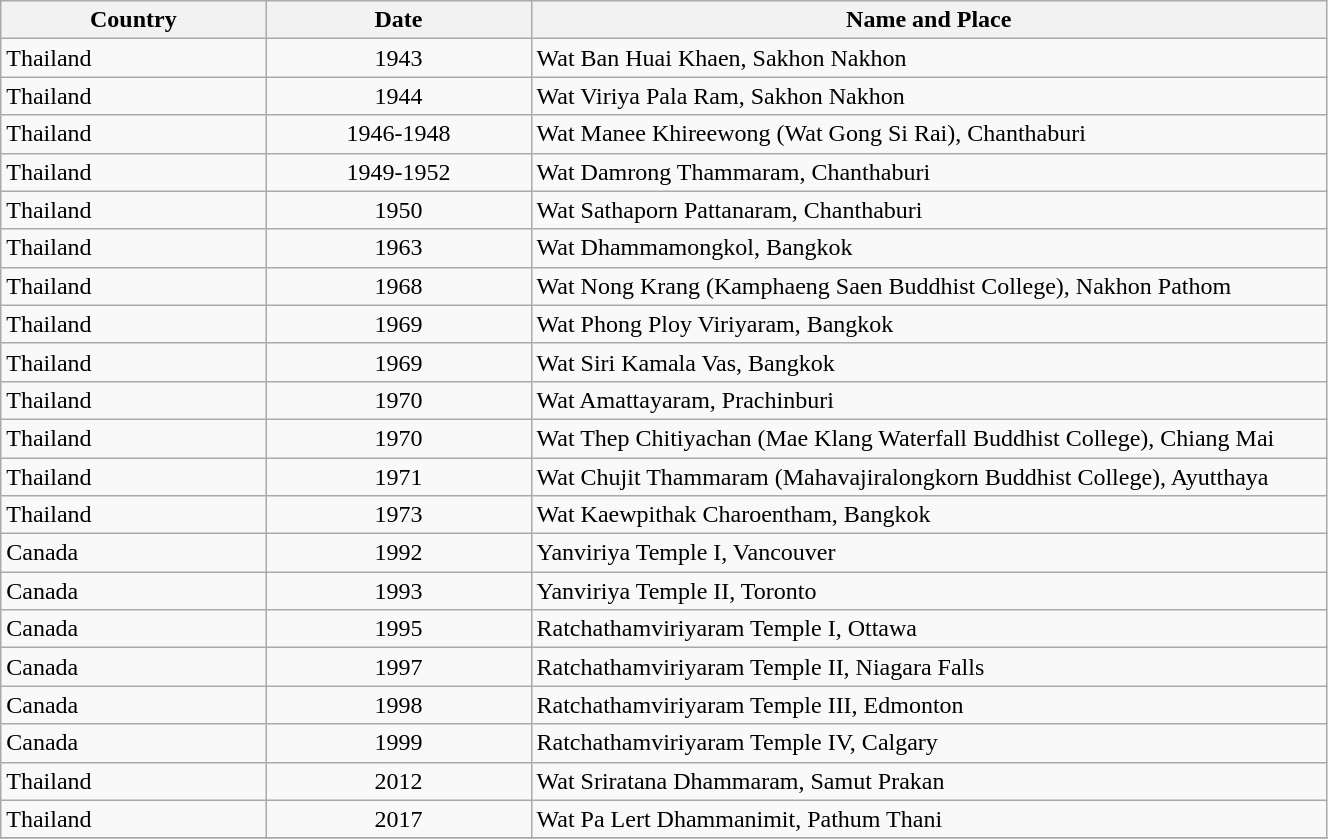<table class="wikitable" width="70%">
<tr>
<th style="width:20%">Country</th>
<th style="width:20%">Date</th>
<th style="width:60%">Name and Place</th>
</tr>
<tr>
<td> Thailand</td>
<td align=center>1943</td>
<td>Wat Ban Huai Khaen, Sakhon Nakhon</td>
</tr>
<tr>
<td> Thailand</td>
<td align=center>1944</td>
<td>Wat Viriya Pala Ram, Sakhon Nakhon</td>
</tr>
<tr>
<td> Thailand</td>
<td align=center>1946-1948</td>
<td>Wat Manee Khireewong (Wat Gong Si Rai), Chanthaburi</td>
</tr>
<tr>
<td> Thailand</td>
<td align=center>1949-1952</td>
<td>Wat Damrong Thammaram, Chanthaburi</td>
</tr>
<tr>
<td> Thailand</td>
<td align=center>1950</td>
<td>Wat Sathaporn Pattanaram, Chanthaburi</td>
</tr>
<tr>
<td> Thailand</td>
<td align=center>1963</td>
<td>Wat Dhammamongkol, Bangkok</td>
</tr>
<tr>
<td> Thailand</td>
<td align=center>1968</td>
<td>Wat Nong Krang (Kamphaeng Saen Buddhist College), Nakhon Pathom</td>
</tr>
<tr>
<td> Thailand</td>
<td align=center>1969</td>
<td>Wat Phong Ploy Viriyaram, Bangkok</td>
</tr>
<tr>
<td> Thailand</td>
<td align=center>1969</td>
<td>Wat Siri Kamala Vas, Bangkok</td>
</tr>
<tr>
<td> Thailand</td>
<td align=center>1970</td>
<td>Wat Amattayaram, Prachinburi</td>
</tr>
<tr>
<td> Thailand</td>
<td align=center>1970</td>
<td>Wat Thep Chitiyachan (Mae Klang Waterfall Buddhist College), Chiang Mai</td>
</tr>
<tr>
<td> Thailand</td>
<td align=center>1971</td>
<td>Wat Chujit Thammaram (Mahavajiralongkorn Buddhist College), Ayutthaya</td>
</tr>
<tr>
<td> Thailand</td>
<td align=center>1973</td>
<td>Wat Kaewpithak Charoentham, Bangkok</td>
</tr>
<tr>
<td> Canada</td>
<td align=center>1992</td>
<td>Yanviriya Temple I, Vancouver</td>
</tr>
<tr>
<td> Canada</td>
<td align=center>1993</td>
<td>Yanviriya Temple II, Toronto</td>
</tr>
<tr>
<td> Canada</td>
<td align=center>1995</td>
<td>Ratchathamviriyaram Temple I, Ottawa</td>
</tr>
<tr>
<td> Canada</td>
<td align=center>1997</td>
<td>Ratchathamviriyaram Temple II, Niagara Falls</td>
</tr>
<tr>
<td> Canada</td>
<td align=center>1998</td>
<td>Ratchathamviriyaram Temple III, Edmonton</td>
</tr>
<tr>
<td> Canada</td>
<td align=center>1999</td>
<td>Ratchathamviriyaram Temple IV, Calgary</td>
</tr>
<tr>
<td> Thailand</td>
<td align=center>2012</td>
<td>Wat Sriratana Dhammaram, Samut Prakan</td>
</tr>
<tr>
<td> Thailand</td>
<td align=center>2017</td>
<td>Wat Pa Lert Dhammanimit, Pathum Thani</td>
</tr>
<tr>
</tr>
</table>
